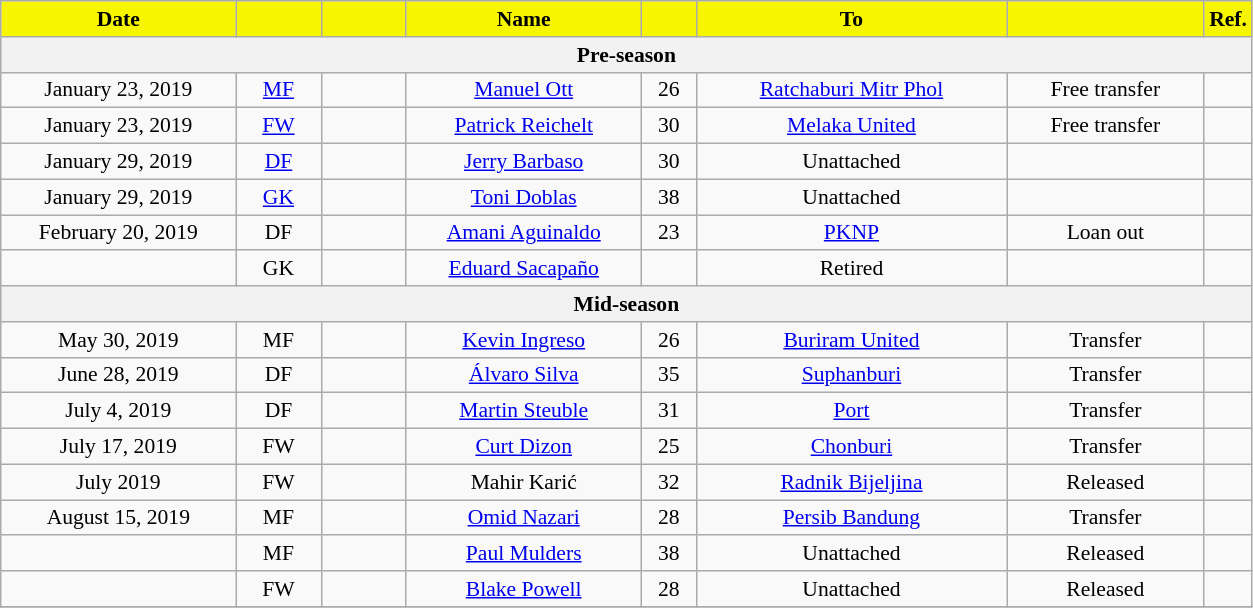<table class="wikitable" style="text-align:center; font-size:90%">
<tr>
<th style="background:#F8F500; color:#000000; width:150px;">Date</th>
<th style="background:#F8F500; color:#000000; width:50px;"></th>
<th style="background:#F8F500; color:#000000; width:50px;"></th>
<th style="background:#F8F500; color:#000000; width:150px;">Name</th>
<th style="background:#F8F500; color:#000000; width:30px;"></th>
<th style="background:#F8F500; color:#000000; width:200px;">To</th>
<th style="background:#F8F500; color:#000000; width:125px;"></th>
<th style="background:#F8F500; color:#000000; width:25px;">Ref.</th>
</tr>
<tr>
<th colspan=8>Pre-season</th>
</tr>
<tr>
<td>January 23, 2019</td>
<td><a href='#'>MF</a></td>
<td></td>
<td><a href='#'>Manuel Ott</a></td>
<td>26</td>
<td> <a href='#'>Ratchaburi Mitr Phol</a></td>
<td>Free transfer</td>
<td></td>
</tr>
<tr>
<td>January 23, 2019</td>
<td><a href='#'>FW</a></td>
<td></td>
<td><a href='#'>Patrick Reichelt</a></td>
<td>30</td>
<td> <a href='#'>Melaka United</a></td>
<td>Free transfer</td>
<td></td>
</tr>
<tr>
<td>January 29, 2019</td>
<td><a href='#'>DF</a></td>
<td></td>
<td><a href='#'>Jerry Barbaso</a></td>
<td>30</td>
<td>Unattached</td>
<td></td>
<td></td>
</tr>
<tr>
<td>January 29, 2019</td>
<td><a href='#'>GK</a></td>
<td></td>
<td><a href='#'>Toni Doblas</a></td>
<td>38</td>
<td>Unattached</td>
<td></td>
<td></td>
</tr>
<tr>
<td>February 20, 2019</td>
<td>DF</td>
<td></td>
<td><a href='#'>Amani Aguinaldo</a></td>
<td>23</td>
<td> <a href='#'>PKNP</a></td>
<td>Loan out</td>
<td></td>
</tr>
<tr>
<td></td>
<td>GK</td>
<td></td>
<td><a href='#'>Eduard Sacapaño</a></td>
<td></td>
<td>Retired</td>
<td></td>
<td></td>
</tr>
<tr>
<th colspan=8>Mid-season</th>
</tr>
<tr>
<td>May 30, 2019</td>
<td>MF</td>
<td></td>
<td><a href='#'>Kevin Ingreso</a></td>
<td>26</td>
<td> <a href='#'>Buriram United</a></td>
<td>Transfer</td>
<td></td>
</tr>
<tr>
<td>June 28, 2019</td>
<td>DF</td>
<td></td>
<td><a href='#'>Álvaro Silva</a></td>
<td>35</td>
<td> <a href='#'>Suphanburi</a></td>
<td>Transfer</td>
<td></td>
</tr>
<tr>
<td>July 4, 2019</td>
<td>DF</td>
<td></td>
<td><a href='#'>Martin Steuble</a></td>
<td>31</td>
<td> <a href='#'>Port</a></td>
<td>Transfer</td>
<td></td>
</tr>
<tr>
<td>July 17, 2019</td>
<td>FW</td>
<td></td>
<td><a href='#'>Curt Dizon</a></td>
<td>25</td>
<td> <a href='#'>Chonburi</a></td>
<td>Transfer</td>
<td></td>
</tr>
<tr>
<td>July 2019</td>
<td>FW</td>
<td></td>
<td>Mahir Karić</td>
<td>32</td>
<td> <a href='#'>Radnik Bijeljina</a></td>
<td>Released</td>
<td></td>
</tr>
<tr>
<td>August 15, 2019</td>
<td>MF</td>
<td></td>
<td><a href='#'>Omid Nazari</a></td>
<td>28</td>
<td> <a href='#'>Persib Bandung</a></td>
<td>Transfer</td>
<td></td>
</tr>
<tr>
<td></td>
<td>MF</td>
<td></td>
<td><a href='#'>Paul Mulders</a></td>
<td>38</td>
<td>Unattached</td>
<td>Released</td>
<td></td>
</tr>
<tr>
<td></td>
<td>FW</td>
<td></td>
<td><a href='#'>Blake Powell</a></td>
<td>28</td>
<td>Unattached</td>
<td>Released</td>
<td></td>
</tr>
<tr>
</tr>
</table>
